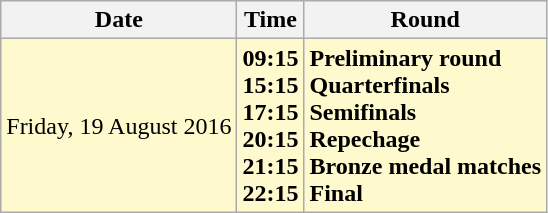<table class="wikitable">
<tr>
<th>Date</th>
<th>Time</th>
<th>Round</th>
</tr>
<tr>
<td style=background:lemonchiffon>Friday, 19 August 2016</td>
<td style=background:lemonchiffon><strong>09:15<br>15:15<br>17:15<br>20:15<br>21:15<br>22:15</strong></td>
<td style=background:lemonchiffon><strong>Preliminary round<br>Quarterfinals<br>Semifinals<br>Repechage<br>Bronze medal matches<br>Final</strong></td>
</tr>
</table>
